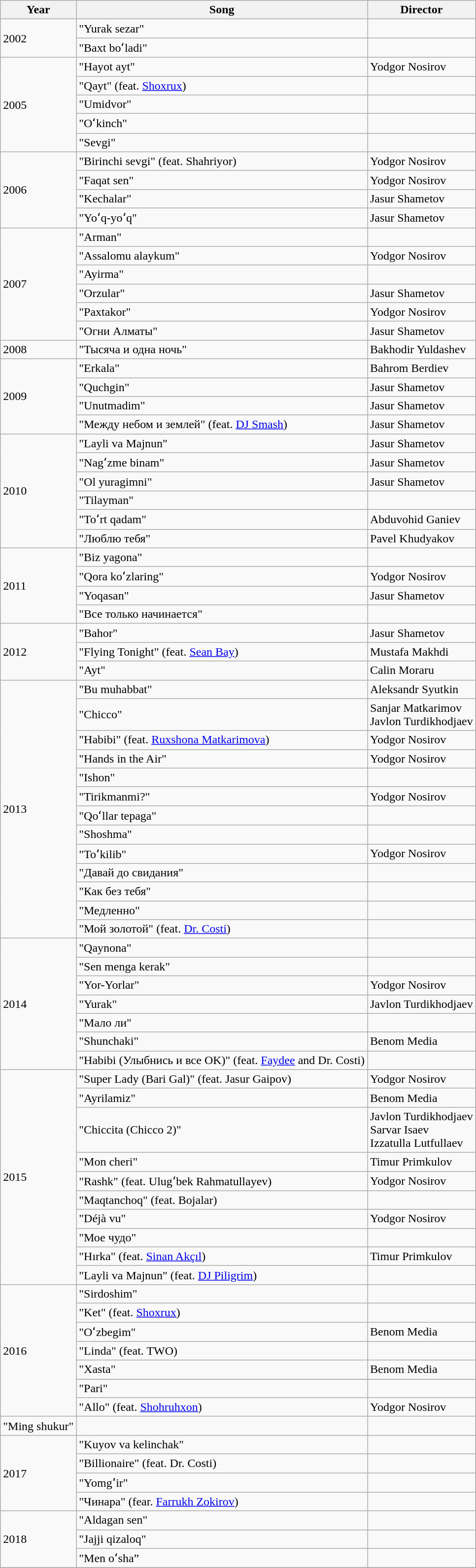<table class="wikitable">
<tr>
<th>Year</th>
<th>Song</th>
<th>Director</th>
</tr>
<tr>
<td rowspan="2">2002</td>
<td>"Yurak sezar"</td>
<td></td>
</tr>
<tr>
<td>"Baxt boʻladi"</td>
<td></td>
</tr>
<tr>
<td rowspan="5">2005</td>
<td>"Hayot ayt"</td>
<td>Yodgor Nosirov</td>
</tr>
<tr>
<td>"Qayt" (feat. <a href='#'>Shoxrux</a>)</td>
<td></td>
</tr>
<tr>
<td>"Umidvor"</td>
<td></td>
</tr>
<tr>
<td>"Oʻkinch"</td>
<td></td>
</tr>
<tr>
<td>"Sevgi"</td>
<td></td>
</tr>
<tr>
<td rowspan="4">2006</td>
<td>"Birinchi sevgi" (feat. Shahriyor)</td>
<td>Yodgor Nosirov</td>
</tr>
<tr>
<td>"Faqat sen"</td>
<td>Yodgor Nosirov</td>
</tr>
<tr>
<td>"Kechalar"</td>
<td>Jasur Shametov</td>
</tr>
<tr>
<td>"Yoʻq-yoʻq"</td>
<td>Jasur Shametov</td>
</tr>
<tr>
<td rowspan="6">2007</td>
<td>"Arman"</td>
<td></td>
</tr>
<tr>
<td>"Assalomu alaykum"</td>
<td>Yodgor Nosirov</td>
</tr>
<tr>
<td>"Ayirma"</td>
<td></td>
</tr>
<tr>
<td>"Orzular"</td>
<td>Jasur Shametov</td>
</tr>
<tr>
<td>"Paxtakor"</td>
<td>Yodgor Nosirov</td>
</tr>
<tr>
<td>"Огни Алматы"</td>
<td>Jasur Shametov</td>
</tr>
<tr>
<td>2008</td>
<td>"Тысяча и одна ночь"</td>
<td>Bakhodir Yuldashev</td>
</tr>
<tr>
<td rowspan="4">2009</td>
<td>"Erkala"</td>
<td>Bahrom Berdiev</td>
</tr>
<tr>
<td>"Quchgin"</td>
<td>Jasur Shametov</td>
</tr>
<tr>
<td>"Unutmadim"</td>
<td>Jasur Shametov</td>
</tr>
<tr>
<td>"Между небом и землей" (feat. <a href='#'>DJ Smash</a>)</td>
<td>Jasur Shametov</td>
</tr>
<tr>
<td rowspan="6">2010</td>
<td>"Layli va Majnun"</td>
<td>Jasur Shametov</td>
</tr>
<tr>
<td>"Nagʻzme binam"</td>
<td>Jasur Shametov</td>
</tr>
<tr>
<td>"Ol yuragimni"</td>
<td>Jasur Shametov</td>
</tr>
<tr>
<td>"Tilayman"</td>
<td></td>
</tr>
<tr>
<td>"Toʻrt qadam"</td>
<td>Abduvohid Ganiev</td>
</tr>
<tr>
<td>"Люблю тебя"</td>
<td>Pavel Khudyakov</td>
</tr>
<tr>
<td rowspan="4">2011</td>
<td>"Biz yagona"</td>
<td></td>
</tr>
<tr>
<td>"Qora koʻzlaring"</td>
<td>Yodgor Nosirov</td>
</tr>
<tr>
<td>"Yoqasan"</td>
<td>Jasur Shametov</td>
</tr>
<tr>
<td>"Все только начинается"</td>
<td></td>
</tr>
<tr>
<td rowspan="3">2012</td>
<td>"Bahor"</td>
<td>Jasur Shametov</td>
</tr>
<tr>
<td>"Flying Tonight" (feat. <a href='#'>Sean Bay</a>)</td>
<td>Mustafa Makhdi</td>
</tr>
<tr>
<td>"Ayt"</td>
<td>Calin Moraru</td>
</tr>
<tr>
<td rowspan="13">2013</td>
<td>"Bu muhabbat"</td>
<td>Aleksandr Syutkin</td>
</tr>
<tr>
<td>"Chicco"</td>
<td>Sanjar Matkarimov <br> Javlon Turdikhodjaev</td>
</tr>
<tr>
<td>"Habibi" (feat. <a href='#'>Ruxshona Matkarimova</a>)</td>
<td>Yodgor Nosirov</td>
</tr>
<tr>
<td>"Hands in the Air"</td>
<td>Yodgor Nosirov</td>
</tr>
<tr>
<td>"Ishon"</td>
<td></td>
</tr>
<tr>
<td>"Tirikmanmi?"</td>
<td>Yodgor Nosirov</td>
</tr>
<tr>
<td>"Qoʻllar tepaga"</td>
<td></td>
</tr>
<tr>
<td>"Shoshma"</td>
<td></td>
</tr>
<tr>
<td>"Toʻkilib"</td>
<td>Yodgor Nosirov</td>
</tr>
<tr>
<td>"Давай до свидания"</td>
<td></td>
</tr>
<tr>
<td>"Как без тебя"</td>
<td></td>
</tr>
<tr>
<td>"Медленно"</td>
<td></td>
</tr>
<tr>
<td>"Мой золотой" (feat. <a href='#'>Dr. Costi</a>)</td>
<td></td>
</tr>
<tr>
<td rowspan="7">2014</td>
<td>"Qaynona"</td>
<td></td>
</tr>
<tr>
<td>"Sen menga kerak"</td>
<td></td>
</tr>
<tr>
<td>"Yor-Yorlar"</td>
<td>Yodgor Nosirov</td>
</tr>
<tr>
<td>"Yurak"</td>
<td>Javlon Turdikhodjaev</td>
</tr>
<tr>
<td>"Мало ли"</td>
<td></td>
</tr>
<tr>
<td>"Shunchaki"</td>
<td>Benom Media</td>
</tr>
<tr>
<td>"Habibi (Улыбнись и все ОK)" (feat. <a href='#'>Faydee</a> and Dr. Costi)</td>
<td></td>
</tr>
<tr>
<td rowspan="10">2015</td>
<td>"Super Lady (Bari Gal)" (feat. Jasur Gaipov)</td>
<td>Yodgor Nosirov</td>
</tr>
<tr>
<td>"Ayrilamiz"</td>
<td>Benom Media</td>
</tr>
<tr>
<td>"Chiccita (Chicco 2)"</td>
<td>Javlon Turdikhodjaev <br> Sarvar Isaev <br> Izzatulla Lutfullaev</td>
</tr>
<tr>
<td>"Mon cheri"</td>
<td>Timur Primkulov</td>
</tr>
<tr>
<td>"Rashk" (feat. Ulugʻbek Rahmatullayev)</td>
<td>Yodgor Nosirov</td>
</tr>
<tr>
<td>"Maqtanchoq" (feat. Bojalar)</td>
<td></td>
</tr>
<tr>
<td>"Déjà vu"</td>
<td>Yodgor Nosirov</td>
</tr>
<tr>
<td>"Мое чудо"</td>
<td></td>
</tr>
<tr>
<td>"Hırka" (feat. <a href='#'>Sinan Akçıl</a>)</td>
<td>Timur Primkulov</td>
</tr>
<tr>
<td>"Layli va Majnun" (feat. <a href='#'>DJ Piligrim</a>)</td>
<td></td>
</tr>
<tr>
<td rowspan="8">2016</td>
<td>"Sirdoshim"</td>
<td></td>
</tr>
<tr>
<td>"Ket" (feat. <a href='#'>Shoxrux</a>)</td>
<td></td>
</tr>
<tr>
<td>"Oʻzbegim"</td>
<td>Benom Media</td>
</tr>
<tr>
<td>"Linda" (feat. TWO)</td>
<td></td>
</tr>
<tr>
<td>"Xasta"</td>
<td>Benom Media</td>
</tr>
<tr>
</tr>
<tr>
<td>"Pari"</td>
<td></td>
</tr>
<tr>
<td>"Allo" (feat. <a href='#'>Shohruhxon</a>)</td>
<td>Yodgor Nosirov</td>
</tr>
<tr>
<td>"Ming shukur"</td>
<td></td>
</tr>
<tr>
<td rowspan="4">2017</td>
<td>"Kuyov va kelinchak"</td>
<td></td>
</tr>
<tr>
<td>"Billionaire" (feat. Dr. Costi)</td>
<td></td>
</tr>
<tr>
<td>"Yomgʻir"</td>
<td></td>
</tr>
<tr>
<td>"Чинара" (fear. <a href='#'>Farrukh Zokirov</a>)</td>
<td></td>
</tr>
<tr>
<td rowspan="3">2018</td>
<td>"Aldagan sen"</td>
<td></td>
</tr>
<tr>
<td>"Jajji qizaloq"</td>
<td></td>
</tr>
<tr>
<td>"Men oʻsha”</td>
<td></td>
</tr>
<tr>
</tr>
</table>
